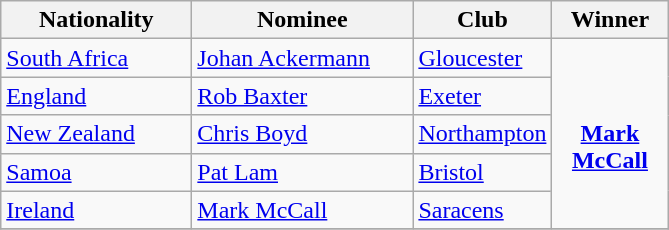<table class="wikitable">
<tr>
<th width=120>Nationality</th>
<th width=140>Nominee</th>
<th width=80>Club</th>
<th width=70>Winner</th>
</tr>
<tr>
<td> <a href='#'>South Africa</a></td>
<td><a href='#'>Johan Ackermann</a></td>
<td><a href='#'>Gloucester</a></td>
<td rowspan=5 align=center><br><strong><a href='#'>Mark McCall</a></strong></td>
</tr>
<tr>
<td> <a href='#'>England</a></td>
<td><a href='#'>Rob Baxter</a></td>
<td><a href='#'>Exeter</a></td>
</tr>
<tr>
<td> <a href='#'>New Zealand</a></td>
<td><a href='#'>Chris Boyd</a></td>
<td><a href='#'>Northampton</a></td>
</tr>
<tr>
<td> <a href='#'>Samoa</a></td>
<td><a href='#'>Pat Lam</a></td>
<td><a href='#'>Bristol</a></td>
</tr>
<tr>
<td> <a href='#'>Ireland</a></td>
<td><a href='#'>Mark McCall</a></td>
<td><a href='#'>Saracens</a></td>
</tr>
<tr>
</tr>
</table>
